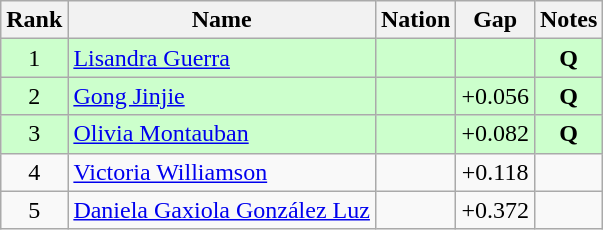<table class="wikitable sortable" style="text-align:center">
<tr>
<th>Rank</th>
<th>Name</th>
<th>Nation</th>
<th>Gap</th>
<th>Notes</th>
</tr>
<tr bgcolor=ccffcc>
<td>1</td>
<td align=left><a href='#'>Lisandra Guerra</a></td>
<td align=left></td>
<td></td>
<td><strong>Q</strong></td>
</tr>
<tr bgcolor=ccffcc>
<td>2</td>
<td align=left><a href='#'>Gong Jinjie</a></td>
<td align=left></td>
<td>+0.056</td>
<td><strong>Q</strong></td>
</tr>
<tr bgcolor=ccffcc>
<td>3</td>
<td align=left><a href='#'>Olivia Montauban</a></td>
<td align=left></td>
<td>+0.082</td>
<td><strong>Q</strong></td>
</tr>
<tr>
<td>4</td>
<td align=left><a href='#'>Victoria Williamson</a></td>
<td align=left></td>
<td>+0.118</td>
<td></td>
</tr>
<tr>
<td>5</td>
<td align=left><a href='#'>Daniela Gaxiola González Luz</a></td>
<td align=left></td>
<td>+0.372</td>
<td></td>
</tr>
</table>
